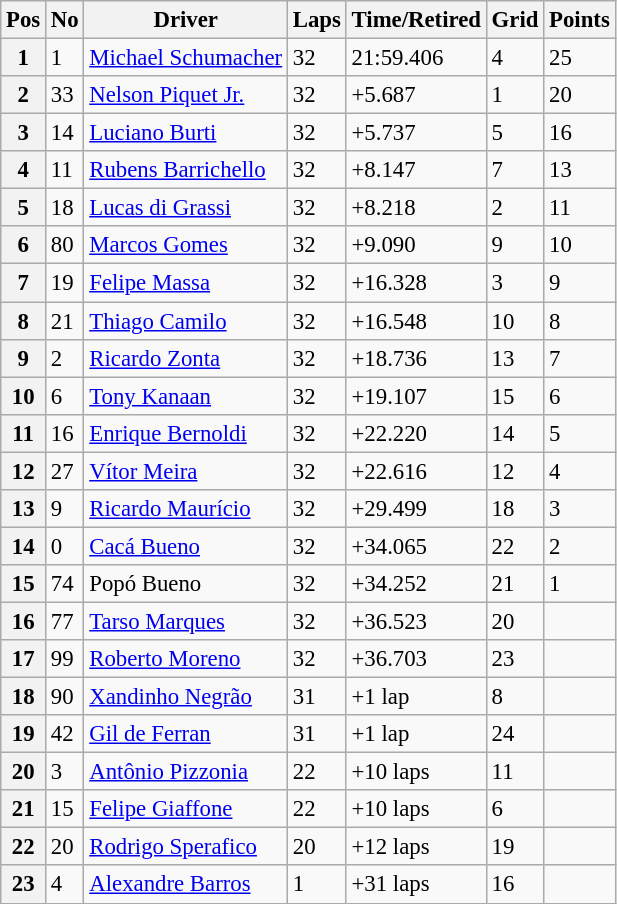<table class="wikitable" style="font-size:95%">
<tr>
<th>Pos</th>
<th>No</th>
<th>Driver</th>
<th>Laps</th>
<th>Time/Retired</th>
<th>Grid</th>
<th>Points</th>
</tr>
<tr>
<th>1</th>
<td>1</td>
<td> <a href='#'>Michael Schumacher</a></td>
<td>32</td>
<td>21:59.406</td>
<td>4</td>
<td>25</td>
</tr>
<tr>
<th>2</th>
<td>33</td>
<td> <a href='#'>Nelson Piquet Jr.</a></td>
<td>32</td>
<td>+5.687</td>
<td>1</td>
<td>20</td>
</tr>
<tr>
<th>3</th>
<td>14</td>
<td> <a href='#'>Luciano Burti</a></td>
<td>32</td>
<td>+5.737</td>
<td>5</td>
<td>16</td>
</tr>
<tr>
<th>4</th>
<td>11</td>
<td> <a href='#'>Rubens Barrichello</a></td>
<td>32</td>
<td>+8.147</td>
<td>7</td>
<td>13</td>
</tr>
<tr>
<th>5</th>
<td>18</td>
<td> <a href='#'>Lucas di Grassi</a></td>
<td>32</td>
<td>+8.218</td>
<td>2</td>
<td>11</td>
</tr>
<tr>
<th>6</th>
<td>80</td>
<td> <a href='#'>Marcos Gomes</a></td>
<td>32</td>
<td>+9.090</td>
<td>9</td>
<td>10</td>
</tr>
<tr>
<th>7</th>
<td>19</td>
<td> <a href='#'>Felipe Massa</a></td>
<td>32</td>
<td>+16.328</td>
<td>3</td>
<td>9</td>
</tr>
<tr>
<th>8</th>
<td>21</td>
<td> <a href='#'>Thiago Camilo</a></td>
<td>32</td>
<td>+16.548</td>
<td>10</td>
<td>8</td>
</tr>
<tr>
<th>9</th>
<td>2</td>
<td> <a href='#'>Ricardo Zonta</a></td>
<td>32</td>
<td>+18.736</td>
<td>13</td>
<td>7</td>
</tr>
<tr>
<th>10</th>
<td>6</td>
<td> <a href='#'>Tony Kanaan</a></td>
<td>32</td>
<td>+19.107</td>
<td>15</td>
<td>6</td>
</tr>
<tr>
<th>11</th>
<td>16</td>
<td> <a href='#'>Enrique Bernoldi</a></td>
<td>32</td>
<td>+22.220</td>
<td>14</td>
<td>5</td>
</tr>
<tr>
<th>12</th>
<td>27</td>
<td> <a href='#'>Vítor Meira</a></td>
<td>32</td>
<td>+22.616</td>
<td>12</td>
<td>4</td>
</tr>
<tr>
<th>13</th>
<td>9</td>
<td> <a href='#'>Ricardo Maurício</a></td>
<td>32</td>
<td>+29.499</td>
<td>18</td>
<td>3</td>
</tr>
<tr>
<th>14</th>
<td>0</td>
<td> <a href='#'>Cacá Bueno</a></td>
<td>32</td>
<td>+34.065</td>
<td>22</td>
<td>2</td>
</tr>
<tr>
<th>15</th>
<td>74</td>
<td> Popó Bueno</td>
<td>32</td>
<td>+34.252</td>
<td>21</td>
<td>1</td>
</tr>
<tr>
<th>16</th>
<td>77</td>
<td> <a href='#'>Tarso Marques</a></td>
<td>32</td>
<td>+36.523</td>
<td>20</td>
<td></td>
</tr>
<tr>
<th>17</th>
<td>99</td>
<td> <a href='#'>Roberto Moreno</a></td>
<td>32</td>
<td>+36.703</td>
<td>23</td>
<td></td>
</tr>
<tr>
<th>18</th>
<td>90</td>
<td> <a href='#'>Xandinho Negrão</a></td>
<td>31</td>
<td>+1 lap</td>
<td>8</td>
<td></td>
</tr>
<tr>
<th>19</th>
<td>42</td>
<td> <a href='#'>Gil de Ferran</a></td>
<td>31</td>
<td>+1 lap</td>
<td>24</td>
<td></td>
</tr>
<tr>
<th>20</th>
<td>3</td>
<td> <a href='#'>Antônio Pizzonia</a></td>
<td>22</td>
<td>+10 laps</td>
<td>11</td>
<td></td>
</tr>
<tr>
<th>21</th>
<td>15</td>
<td> <a href='#'>Felipe Giaffone</a></td>
<td>22</td>
<td>+10 laps</td>
<td>6</td>
<td></td>
</tr>
<tr>
<th>22</th>
<td>20</td>
<td> <a href='#'>Rodrigo Sperafico</a></td>
<td>20</td>
<td>+12 laps</td>
<td>19</td>
<td></td>
</tr>
<tr>
<th>23</th>
<td>4</td>
<td> <a href='#'>Alexandre Barros</a></td>
<td>1</td>
<td>+31 laps</td>
<td>16</td>
<td></td>
</tr>
</table>
